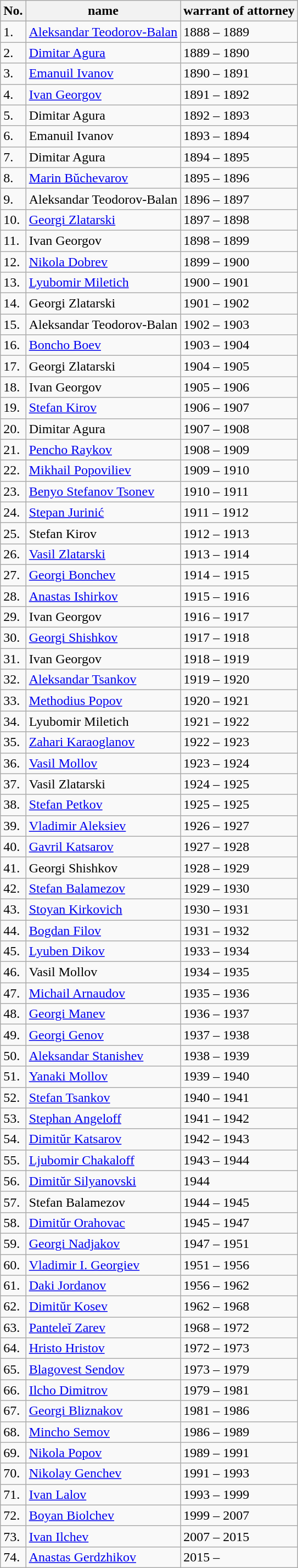<table class="wikitable">
<tr>
<th>No.</th>
<th>name</th>
<th>warrant of attorney</th>
</tr>
<tr>
<td>1.</td>
<td><a href='#'>Aleksandar Teodorov-Balan</a></td>
<td>1888 – 1889</td>
</tr>
<tr>
<td>2.</td>
<td><a href='#'>Dimitar Agura</a></td>
<td>1889 – 1890</td>
</tr>
<tr>
<td>3.</td>
<td><a href='#'>Emanuil Ivanov</a></td>
<td>1890 – 1891</td>
</tr>
<tr>
<td>4.</td>
<td><a href='#'>Ivan Georgov</a></td>
<td>1891 – 1892</td>
</tr>
<tr>
<td>5.</td>
<td>Dimitar Agura </td>
<td>1892 – 1893</td>
</tr>
<tr>
<td>6.</td>
<td>Emanuil Ivanov </td>
<td>1893 – 1894</td>
</tr>
<tr>
<td>7.</td>
<td>Dimitar Agura </td>
<td>1894 – 1895</td>
</tr>
<tr>
<td>8.</td>
<td><a href='#'>Marin Bŭchevarov</a></td>
<td>1895 – 1896</td>
</tr>
<tr>
<td>9.</td>
<td>Aleksandar Teodorov-Balan </td>
<td>1896 – 1897</td>
</tr>
<tr>
<td>10.</td>
<td><a href='#'>Georgi Zlatarski</a></td>
<td>1897 – 1898</td>
</tr>
<tr>
<td>11.</td>
<td>Ivan Georgov </td>
<td>1898 – 1899</td>
</tr>
<tr>
<td>12.</td>
<td><a href='#'>Nikola Dobrev</a></td>
<td>1899 – 1900</td>
</tr>
<tr>
<td>13.</td>
<td><a href='#'>Lyubomir Miletich</a></td>
<td>1900 – 1901</td>
</tr>
<tr>
<td>14.</td>
<td>Georgi Zlatarski </td>
<td>1901 – 1902</td>
</tr>
<tr>
<td>15.</td>
<td>Aleksandar Teodorov-Balan </td>
<td>1902 – 1903</td>
</tr>
<tr>
<td>16.</td>
<td><a href='#'>Boncho Boev</a></td>
<td>1903 – 1904</td>
</tr>
<tr>
<td>17.</td>
<td>Georgi Zlatarski </td>
<td>1904 – 1905</td>
</tr>
<tr>
<td>18.</td>
<td>Ivan Georgov </td>
<td>1905 – 1906</td>
</tr>
<tr>
<td>19.</td>
<td><a href='#'>Stefan Kirov</a></td>
<td>1906 – 1907</td>
</tr>
<tr>
<td>20.</td>
<td>Dimitar Agura </td>
<td>1907 – 1908</td>
</tr>
<tr>
<td>21.</td>
<td><a href='#'>Pencho Raykov</a></td>
<td>1908 – 1909</td>
</tr>
<tr>
<td>22.</td>
<td><a href='#'>Mikhail Popoviliev</a></td>
<td>1909 – 1910</td>
</tr>
<tr>
<td>23.</td>
<td><a href='#'>Benyo Stefanov Tsonev</a></td>
<td>1910 – 1911</td>
</tr>
<tr>
<td>24.</td>
<td><a href='#'>Stepan Jurinić</a></td>
<td>1911 – 1912</td>
</tr>
<tr>
<td>25.</td>
<td>Stefan Kirov </td>
<td>1912 – 1913</td>
</tr>
<tr>
<td>26.</td>
<td><a href='#'>Vasil Zlatarski</a></td>
<td>1913 – 1914</td>
</tr>
<tr>
<td>27.</td>
<td><a href='#'>Georgi Bonchev</a></td>
<td>1914 – 1915</td>
</tr>
<tr>
<td>28.</td>
<td><a href='#'>Anastas Ishirkov</a></td>
<td>1915 – 1916</td>
</tr>
<tr>
<td>29.</td>
<td>Ivan Georgov </td>
<td>1916 – 1917</td>
</tr>
<tr>
<td>30.</td>
<td><a href='#'>Georgi Shishkov</a></td>
<td>1917 – 1918</td>
</tr>
<tr>
<td>31.</td>
<td>Ivan Georgov </td>
<td>1918 – 1919</td>
</tr>
<tr>
<td>32.</td>
<td><a href='#'>Aleksandar Tsankov</a></td>
<td>1919 – 1920</td>
</tr>
<tr>
<td>33.</td>
<td><a href='#'>Methodius Popov</a></td>
<td>1920 – 1921</td>
</tr>
<tr>
<td>34.</td>
<td>Lyubomir Miletich </td>
<td>1921 – 1922</td>
</tr>
<tr>
<td>35.</td>
<td><a href='#'>Zahari Karaoglanov</a></td>
<td>1922 – 1923</td>
</tr>
<tr>
<td>36.</td>
<td><a href='#'>Vasil Mollov</a></td>
<td>1923 – 1924</td>
</tr>
<tr>
<td>37.</td>
<td>Vasil Zlatarski </td>
<td>1924 – 1925</td>
</tr>
<tr>
<td>38.</td>
<td><a href='#'>Stefan Petkov</a></td>
<td>1925 – 1925</td>
</tr>
<tr>
<td>39.</td>
<td><a href='#'>Vladimir Aleksiev</a></td>
<td>1926 – 1927</td>
</tr>
<tr>
<td>40.</td>
<td><a href='#'>Gavril Katsarov</a></td>
<td>1927 – 1928</td>
</tr>
<tr>
<td>41.</td>
<td>Georgi Shishkov </td>
<td>1928 – 1929</td>
</tr>
<tr>
<td>42.</td>
<td><a href='#'>Stefan Balamezov</a></td>
<td>1929 – 1930</td>
</tr>
<tr>
<td>43.</td>
<td><a href='#'>Stoyan Kirkovich</a></td>
<td>1930 – 1931</td>
</tr>
<tr>
<td>44.</td>
<td><a href='#'>Bogdan Filov</a></td>
<td>1931 – 1932</td>
</tr>
<tr>
<td>45.</td>
<td><a href='#'>Lyuben Dikov</a></td>
<td>1933 – 1934</td>
</tr>
<tr>
<td>46.</td>
<td>Vasil Mollov </td>
<td>1934 – 1935</td>
</tr>
<tr>
<td>47.</td>
<td><a href='#'>Michail Arnaudov</a></td>
<td>1935 – 1936</td>
</tr>
<tr>
<td>48.</td>
<td><a href='#'>Georgi Manev</a></td>
<td>1936 – 1937</td>
</tr>
<tr>
<td>49.</td>
<td><a href='#'>Georgi Genov</a></td>
<td>1937 – 1938</td>
</tr>
<tr>
<td>50.</td>
<td><a href='#'>Aleksandar Stanishev</a></td>
<td>1938 – 1939</td>
</tr>
<tr>
<td>51.</td>
<td><a href='#'>Yanaki Mollov</a></td>
<td>1939 – 1940</td>
</tr>
<tr>
<td>52.</td>
<td><a href='#'>Stefan Tsankov</a></td>
<td>1940 – 1941</td>
</tr>
<tr>
<td>53.</td>
<td><a href='#'>Stephan Angeloff</a></td>
<td>1941 – 1942</td>
</tr>
<tr>
<td>54.</td>
<td><a href='#'>Dimitŭr Katsarov</a></td>
<td>1942 – 1943</td>
</tr>
<tr>
<td>55.</td>
<td><a href='#'>Ljubomir Chakaloff</a></td>
<td>1943 – 1944</td>
</tr>
<tr>
<td>56.</td>
<td><a href='#'>Dimitŭr Silyanovski</a></td>
<td>1944</td>
</tr>
<tr>
<td>57.</td>
<td>Stefan Balamezov </td>
<td>1944 – 1945</td>
</tr>
<tr>
<td>58.</td>
<td><a href='#'>Dimitŭr Orahovac</a></td>
<td>1945 – 1947</td>
</tr>
<tr>
<td>59.</td>
<td><a href='#'>Georgi Nadjakov</a></td>
<td>1947 – 1951</td>
</tr>
<tr>
<td>60.</td>
<td><a href='#'>Vladimir I. Georgiev</a></td>
<td>1951 – 1956</td>
</tr>
<tr>
<td>61.</td>
<td><a href='#'>Daki Jordanov</a></td>
<td>1956 – 1962</td>
</tr>
<tr>
<td>62.</td>
<td><a href='#'>Dimitŭr Kosev</a></td>
<td>1962 – 1968</td>
</tr>
<tr>
<td>63.</td>
<td><a href='#'>Panteleĭ Zarev</a></td>
<td>1968 – 1972</td>
</tr>
<tr>
<td>64.</td>
<td><a href='#'>Hristo Hristov</a></td>
<td>1972 – 1973</td>
</tr>
<tr>
<td>65.</td>
<td><a href='#'>Blagovest Sendov</a></td>
<td>1973 – 1979</td>
</tr>
<tr>
<td>66.</td>
<td><a href='#'>Ilcho Dimitrov</a></td>
<td>1979 – 1981</td>
</tr>
<tr>
<td>67.</td>
<td><a href='#'>Georgi Bliznakov</a></td>
<td>1981 – 1986</td>
</tr>
<tr>
<td>68.</td>
<td><a href='#'>Mincho Semov</a></td>
<td>1986 – 1989</td>
</tr>
<tr>
<td>69.</td>
<td><a href='#'>Nikola Popov</a></td>
<td>1989 – 1991</td>
</tr>
<tr>
<td>70.</td>
<td><a href='#'>Nikolay Genchev</a></td>
<td>1991 – 1993</td>
</tr>
<tr>
<td>71.</td>
<td><a href='#'>Ivan Lalov</a></td>
<td>1993 – 1999</td>
</tr>
<tr>
<td>72.</td>
<td><a href='#'>Boyan Biolchev</a></td>
<td>1999 – 2007</td>
</tr>
<tr>
<td>73.</td>
<td><a href='#'>Ivan Ilchev</a></td>
<td>2007 – 2015</td>
</tr>
<tr>
<td>74.</td>
<td><a href='#'>Anastas Gerdzhikov</a></td>
<td>2015 –</td>
</tr>
</table>
